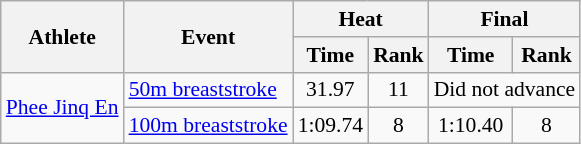<table class="wikitable" style="font-size:90%;text-align:center">
<tr>
<th rowspan="2">Athlete</th>
<th rowspan="2">Event</th>
<th colspan="2">Heat</th>
<th colspan="2">Final</th>
</tr>
<tr>
<th>Time</th>
<th>Rank</th>
<th>Time</th>
<th>Rank</th>
</tr>
<tr>
<td align="left" rowspan="2"><a href='#'>Phee Jinq En</a></td>
<td align="left"><a href='#'>50m breaststroke</a></td>
<td>31.97</td>
<td>11</td>
<td colspan="2">Did not advance</td>
</tr>
<tr>
<td align="left"><a href='#'>100m breaststroke</a></td>
<td>1:09.74</td>
<td>8 <strong></strong></td>
<td>1:10.40</td>
<td>8</td>
</tr>
</table>
